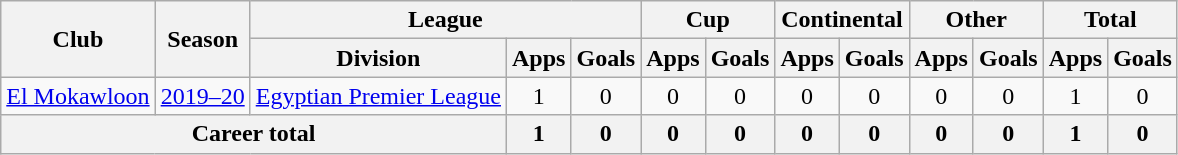<table class="wikitable" style="text-align: center">
<tr>
<th rowspan="2">Club</th>
<th rowspan="2">Season</th>
<th colspan="3">League</th>
<th colspan="2">Cup</th>
<th colspan="2">Continental</th>
<th colspan="2">Other</th>
<th colspan="2">Total</th>
</tr>
<tr>
<th>Division</th>
<th>Apps</th>
<th>Goals</th>
<th>Apps</th>
<th>Goals</th>
<th>Apps</th>
<th>Goals</th>
<th>Apps</th>
<th>Goals</th>
<th>Apps</th>
<th>Goals</th>
</tr>
<tr>
<td><a href='#'>El Mokawloon</a></td>
<td><a href='#'>2019–20</a></td>
<td><a href='#'>Egyptian Premier League</a></td>
<td>1</td>
<td>0</td>
<td>0</td>
<td>0</td>
<td>0</td>
<td>0</td>
<td>0</td>
<td>0</td>
<td>1</td>
<td>0</td>
</tr>
<tr>
<th colspan=3>Career total</th>
<th>1</th>
<th>0</th>
<th>0</th>
<th>0</th>
<th>0</th>
<th>0</th>
<th>0</th>
<th>0</th>
<th>1</th>
<th>0</th>
</tr>
</table>
